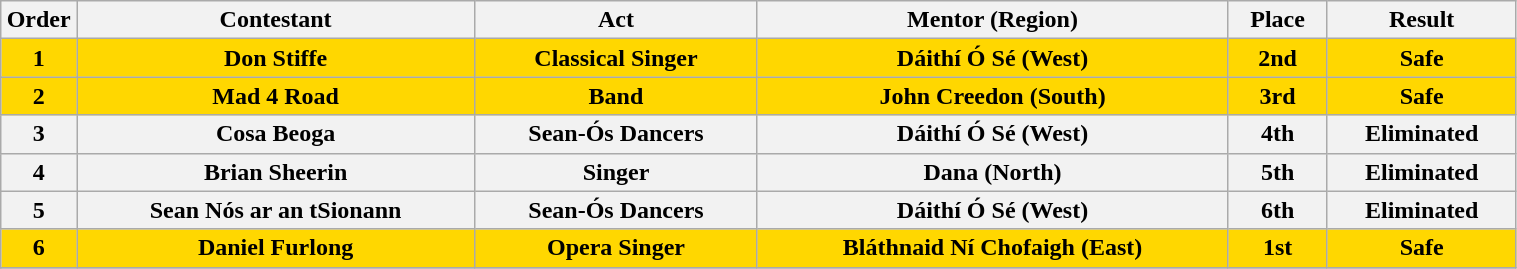<table class="wikitable" style="width:80%">
<tr>
<th style="width:5%">Order</th>
<th !style="width:22%">Contestant</th>
<th !style="width:15%">Act</th>
<th !style="width:33%">Mentor (Region)</th>
<th !style="width:10%">Place</th>
<th !style="width:15%">Result</th>
</tr>
<tr>
<th style="background:gold;" align="center">1</th>
<th style="background:gold;" align="center">Don Stiffe</th>
<th style="background:gold;" align="center">Classical Singer</th>
<th style="background:gold;" align="center">Dáithí Ó Sé (West)</th>
<th style="background:gold;" align="center">2nd</th>
<th style="background:gold;" align="center">Safe</th>
</tr>
<tr>
<th style="background:gold;" align="center">2</th>
<th style="background:gold;" align="center">Mad 4 Road</th>
<th style="background:gold;" align="center">Band</th>
<th style="background:gold;" align="center">John Creedon (South)</th>
<th style="background:gold;" align="center">3rd</th>
<th style="background:gold;" align="center">Safe</th>
</tr>
<tr>
<th align="center">3</th>
<th align="center">Cosa Beoga</th>
<th align="center">Sean-Ós Dancers</th>
<th align="center">Dáithí Ó Sé (West)</th>
<th align="center">4th</th>
<th align="center">Eliminated</th>
</tr>
<tr>
<th align="center">4</th>
<th align="center">Brian Sheerin</th>
<th align="center">Singer</th>
<th align="center">Dana (North)</th>
<th align="center">5th</th>
<th align="center">Eliminated</th>
</tr>
<tr>
<th align="center">5</th>
<th align="center">Sean Nós ar an tSionann</th>
<th align="center">Sean-Ós Dancers</th>
<th align="center">Dáithí Ó Sé (West)</th>
<th align="center">6th</th>
<th align="center">Eliminated</th>
</tr>
<tr>
<th style="background:gold;" align="center">6</th>
<th style="background:gold;" align="center">Daniel Furlong</th>
<th style="background:gold;" align="center">Opera Singer</th>
<th style="background:gold;" align="center">Bláthnaid Ní Chofaigh (East)</th>
<th style="background:gold;" align="center">1st</th>
<th style="background:gold;" align="center">Safe</th>
</tr>
<tr>
</tr>
</table>
